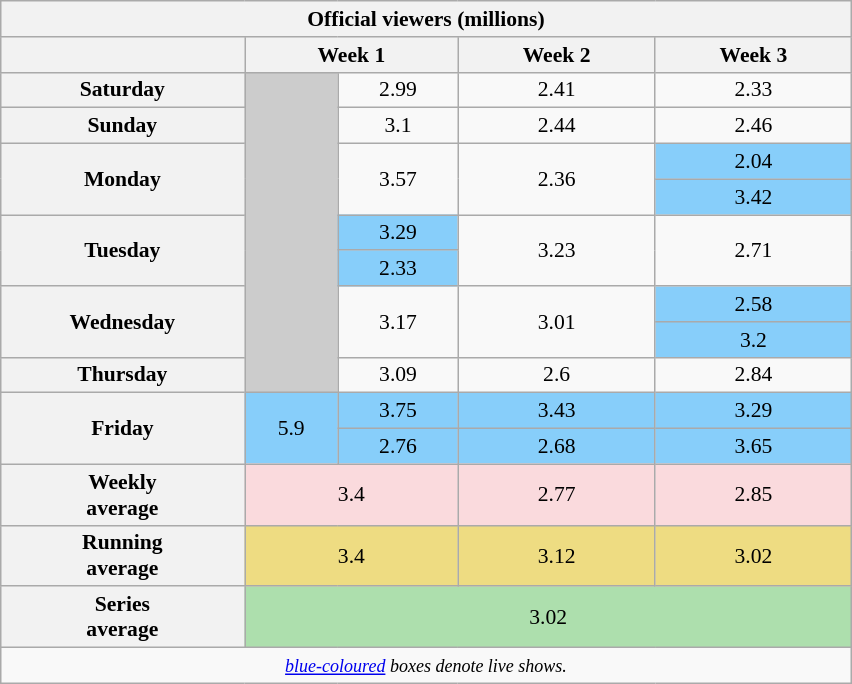<table class="wikitable" style="font-size:90%; text-align:center; width: 45%; margin-left: auto; margin-right: auto;">
<tr>
<th scope=col colspan=5>Official viewers (millions)</th>
</tr>
<tr>
<th style="width:8%"></th>
<th style="width:8%" colspan=2>Week 1</th>
<th style="width:8%">Week 2</th>
<th style="width:8%">Week 3</th>
</tr>
<tr>
<th>Saturday</th>
<td rowspan="9" style="background:#ccc;"></td>
<td>2.99</td>
<td>2.41</td>
<td>2.33</td>
</tr>
<tr>
<th>Sunday</th>
<td>3.1</td>
<td>2.44</td>
<td>2.46</td>
</tr>
<tr>
<th rowspan=2>Monday</th>
<td rowspan=2>3.57</td>
<td rowspan=2>2.36</td>
<td style="background:#87CEFA;">2.04</td>
</tr>
<tr>
<td style="background:#87CEFA;">3.42</td>
</tr>
<tr>
<th rowspan=2>Tuesday</th>
<td style="background:#87CEFA;">3.29</td>
<td rowspan=2>3.23</td>
<td rowspan=2>2.71</td>
</tr>
<tr>
<td style="background:#87CEFA;">2.33</td>
</tr>
<tr>
<th rowspan=2>Wednesday</th>
<td rowspan=2>3.17</td>
<td rowspan=2>3.01</td>
<td style="background:#87CEFA;">2.58</td>
</tr>
<tr>
<td style="background:#87CEFA;">3.2</td>
</tr>
<tr>
<th>Thursday</th>
<td>3.09</td>
<td>2.6</td>
<td>2.84</td>
</tr>
<tr>
<th rowspan=2>Friday</th>
<td rowspan="2" style="background:#87CEFA;">5.9</td>
<td style="background:#87CEFA;">3.75</td>
<td style="background:#87CEFA;">3.43</td>
<td style="background:#87CEFA;">3.29</td>
</tr>
<tr>
<td style="background:#87CEFA;">2.76</td>
<td style="background:#87CEFA;">2.68</td>
<td style="background:#87CEFA;">3.65</td>
</tr>
<tr>
<th>Weekly<br>average</th>
<td colspan=2 style="background:#FADADD;">3.4</td>
<td style="background:#FADADD;">2.77</td>
<td style="background:#FADADD;">2.85</td>
</tr>
<tr>
<th>Running<br>average</th>
<td colspan=2 style="background:#EEDC82;">3.4</td>
<td style="background:#EEDC82;">3.12</td>
<td style="background:#EEDC82;">3.02</td>
</tr>
<tr>
<th>Series<br>average</th>
<td colspan="4" style="background:#ADDFAD;">3.02</td>
</tr>
<tr>
<td colspan=5><small><em><a href='#'>blue-coloured</a> boxes denote live shows.</em></small></td>
</tr>
</table>
